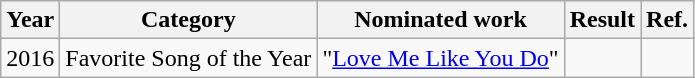<table class="wikitable">
<tr>
<th>Year</th>
<th>Category</th>
<th>Nominated work</th>
<th>Result</th>
<th>Ref.</th>
</tr>
<tr>
<td>2016</td>
<td>Favorite Song of the Year</td>
<td>"<a href='#'>Love Me Like You Do</a>"</td>
<td></td>
<td></td>
</tr>
</table>
